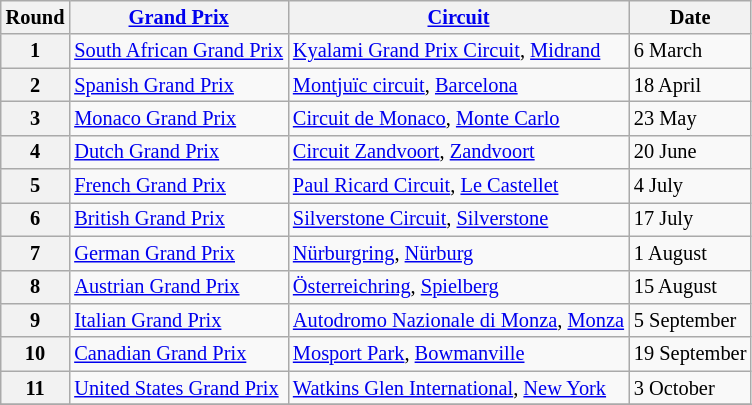<table class="wikitable" style="font-size: 85%;">
<tr>
<th>Round</th>
<th><a href='#'>Grand Prix</a></th>
<th><a href='#'>Circuit</a></th>
<th>Date</th>
</tr>
<tr>
<th>1</th>
<td><a href='#'>South African Grand Prix</a></td>
<td> <a href='#'>Kyalami Grand Prix Circuit</a>, <a href='#'>Midrand</a></td>
<td>6 March</td>
</tr>
<tr>
<th>2</th>
<td><a href='#'>Spanish Grand Prix</a></td>
<td> <a href='#'>Montjuïc circuit</a>, <a href='#'>Barcelona</a></td>
<td>18 April</td>
</tr>
<tr>
<th>3</th>
<td><a href='#'>Monaco Grand Prix</a></td>
<td> <a href='#'>Circuit de Monaco</a>, <a href='#'>Monte Carlo</a></td>
<td>23 May</td>
</tr>
<tr>
<th>4</th>
<td><a href='#'>Dutch Grand Prix</a></td>
<td> <a href='#'>Circuit Zandvoort</a>, <a href='#'>Zandvoort</a></td>
<td>20 June</td>
</tr>
<tr>
<th>5</th>
<td><a href='#'>French Grand Prix</a></td>
<td> <a href='#'>Paul Ricard Circuit</a>, <a href='#'>Le Castellet</a></td>
<td>4 July</td>
</tr>
<tr>
<th>6</th>
<td><a href='#'>British Grand Prix</a></td>
<td> <a href='#'>Silverstone Circuit</a>, <a href='#'>Silverstone</a></td>
<td>17 July</td>
</tr>
<tr>
<th>7</th>
<td><a href='#'>German Grand Prix</a></td>
<td> <a href='#'>Nürburgring</a>, <a href='#'>Nürburg</a></td>
<td>1 August</td>
</tr>
<tr>
<th>8</th>
<td><a href='#'>Austrian Grand Prix</a></td>
<td> <a href='#'>Österreichring</a>, <a href='#'>Spielberg</a></td>
<td>15 August</td>
</tr>
<tr>
<th>9</th>
<td><a href='#'>Italian Grand Prix</a></td>
<td> <a href='#'>Autodromo Nazionale di Monza</a>, <a href='#'>Monza</a></td>
<td>5 September</td>
</tr>
<tr>
<th>10</th>
<td><a href='#'>Canadian Grand Prix</a></td>
<td> <a href='#'>Mosport Park</a>, <a href='#'>Bowmanville</a></td>
<td>19 September</td>
</tr>
<tr>
<th>11</th>
<td><a href='#'>United States Grand Prix</a></td>
<td> <a href='#'>Watkins Glen International</a>, <a href='#'>New York</a></td>
<td>3 October</td>
</tr>
<tr>
</tr>
</table>
